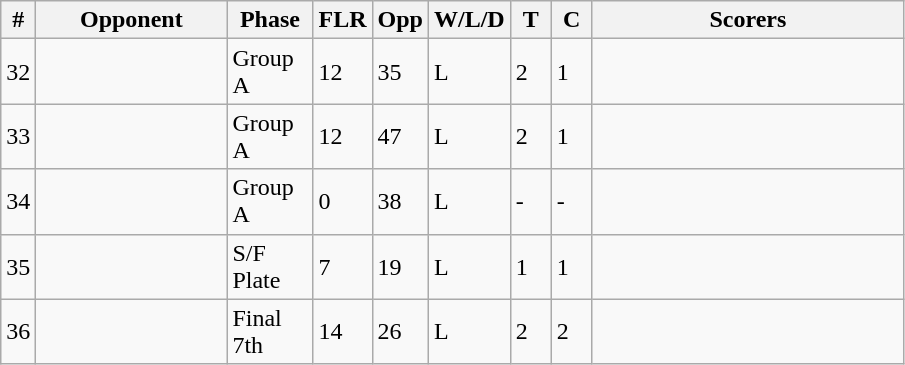<table class="wikitable sortable">
<tr>
<th width=10>#</th>
<th width=120>Opponent</th>
<th width=50>Phase</th>
<th width=30>FLR</th>
<th width=30>Opp</th>
<th width=45>W/L/D</th>
<th width=20>T</th>
<th width=20>C</th>
<th width=200>Scorers</th>
</tr>
<tr>
<td>32</td>
<td></td>
<td>Group A</td>
<td>12</td>
<td>35</td>
<td>L</td>
<td>2</td>
<td>1</td>
<td></td>
</tr>
<tr>
<td>33</td>
<td></td>
<td>Group A</td>
<td>12</td>
<td>47</td>
<td>L</td>
<td>2</td>
<td>1</td>
<td></td>
</tr>
<tr>
<td>34</td>
<td></td>
<td>Group A</td>
<td>0</td>
<td>38</td>
<td>L</td>
<td>-</td>
<td>-</td>
<td></td>
</tr>
<tr>
<td>35</td>
<td></td>
<td>S/F Plate</td>
<td>7</td>
<td>19</td>
<td>L</td>
<td>1</td>
<td>1</td>
<td></td>
</tr>
<tr>
<td>36</td>
<td></td>
<td>Final 7th</td>
<td>14</td>
<td>26</td>
<td>L</td>
<td>2</td>
<td>2</td>
<td></td>
</tr>
</table>
